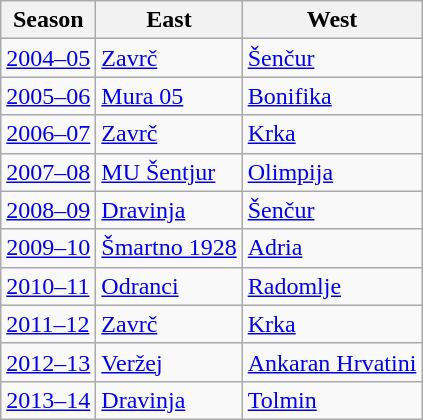<table class="wikitable">
<tr>
<th>Season</th>
<th>East</th>
<th>West</th>
</tr>
<tr>
<td><a href='#'>2004–05</a></td>
<td><a href='#'>Zavrč</a></td>
<td><a href='#'>Šenčur</a></td>
</tr>
<tr>
<td><a href='#'>2005–06</a></td>
<td><a href='#'>Mura 05</a></td>
<td><a href='#'>Bonifika</a></td>
</tr>
<tr>
<td><a href='#'>2006–07</a></td>
<td><a href='#'>Zavrč</a></td>
<td><a href='#'>Krka</a></td>
</tr>
<tr>
<td><a href='#'>2007–08</a></td>
<td><a href='#'>MU Šentjur</a></td>
<td><a href='#'>Olimpija</a></td>
</tr>
<tr>
<td><a href='#'>2008–09</a></td>
<td><a href='#'>Dravinja</a></td>
<td><a href='#'>Šenčur</a></td>
</tr>
<tr>
<td><a href='#'>2009–10</a></td>
<td><a href='#'>Šmartno 1928</a></td>
<td><a href='#'>Adria</a></td>
</tr>
<tr>
<td><a href='#'>2010–11</a></td>
<td><a href='#'>Odranci</a></td>
<td><a href='#'>Radomlje</a></td>
</tr>
<tr>
<td><a href='#'>2011–12</a></td>
<td><a href='#'>Zavrč</a></td>
<td><a href='#'>Krka</a></td>
</tr>
<tr>
<td><a href='#'>2012–13</a></td>
<td><a href='#'>Veržej</a></td>
<td><a href='#'>Ankaran Hrvatini</a></td>
</tr>
<tr>
<td><a href='#'>2013–14</a></td>
<td><a href='#'>Dravinja</a></td>
<td><a href='#'>Tolmin</a></td>
</tr>
</table>
